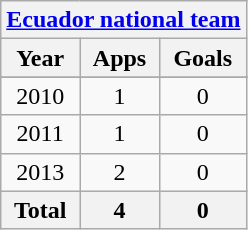<table class="wikitable" style="text-align:center">
<tr>
<th colspan="3"><a href='#'>Ecuador national team</a></th>
</tr>
<tr>
<th>Year</th>
<th>Apps</th>
<th>Goals</th>
</tr>
<tr>
</tr>
<tr>
<td>2010</td>
<td>1</td>
<td>0</td>
</tr>
<tr>
<td>2011</td>
<td>1</td>
<td>0</td>
</tr>
<tr>
<td>2013</td>
<td>2</td>
<td>0</td>
</tr>
<tr>
<th>Total</th>
<th>4</th>
<th>0</th>
</tr>
</table>
